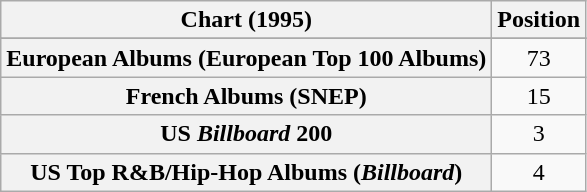<table class="wikitable sortable plainrowheaders" style="text-align:center">
<tr>
<th scope="col">Chart (1995)</th>
<th scope="col">Position</th>
</tr>
<tr>
</tr>
<tr>
<th scope="row">European Albums (European Top 100 Albums)</th>
<td>73</td>
</tr>
<tr>
<th scope="row">French Albums (SNEP)</th>
<td>15</td>
</tr>
<tr>
<th scope="row">US <em>Billboard</em> 200</th>
<td>3</td>
</tr>
<tr>
<th scope="row">US Top R&B/Hip-Hop Albums (<em>Billboard</em>)</th>
<td>4</td>
</tr>
</table>
